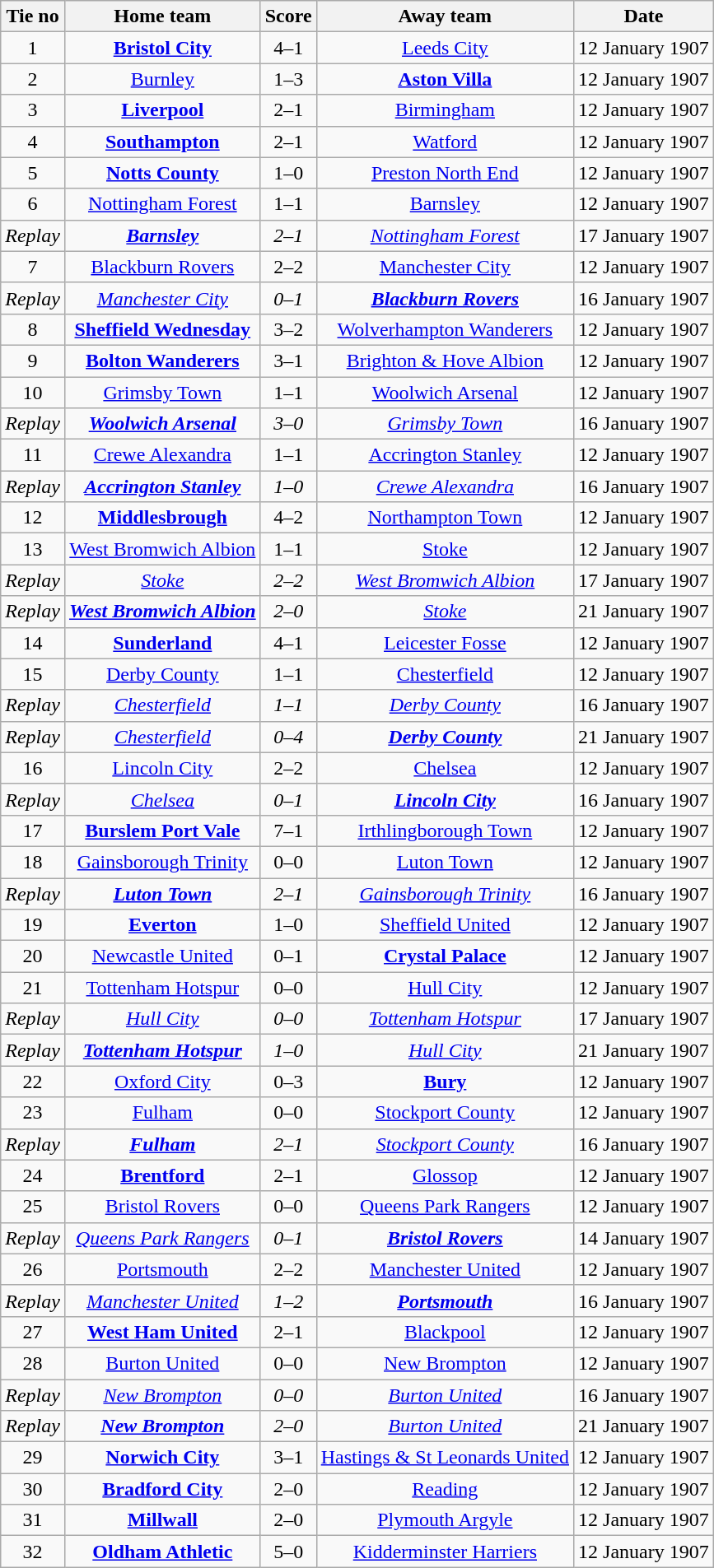<table class="wikitable" style="text-align: center">
<tr>
<th>Tie no</th>
<th>Home team</th>
<th>Score</th>
<th>Away team</th>
<th>Date</th>
</tr>
<tr>
<td>1</td>
<td><strong><a href='#'>Bristol City</a></strong></td>
<td>4–1</td>
<td><a href='#'>Leeds City</a></td>
<td>12 January 1907</td>
</tr>
<tr>
<td>2</td>
<td><a href='#'>Burnley</a></td>
<td>1–3</td>
<td><strong><a href='#'>Aston Villa</a></strong></td>
<td>12 January 1907</td>
</tr>
<tr>
<td>3</td>
<td><strong><a href='#'>Liverpool</a></strong></td>
<td>2–1</td>
<td><a href='#'>Birmingham</a></td>
<td>12 January 1907</td>
</tr>
<tr>
<td>4</td>
<td><strong><a href='#'>Southampton</a></strong></td>
<td>2–1</td>
<td><a href='#'>Watford</a></td>
<td>12 January 1907</td>
</tr>
<tr>
<td>5</td>
<td><strong><a href='#'>Notts County</a></strong></td>
<td>1–0</td>
<td><a href='#'>Preston North End</a></td>
<td>12 January 1907</td>
</tr>
<tr>
<td>6</td>
<td><a href='#'>Nottingham Forest</a></td>
<td>1–1</td>
<td><a href='#'>Barnsley</a></td>
<td>12 January 1907</td>
</tr>
<tr>
<td><em>Replay</em></td>
<td><strong><em><a href='#'>Barnsley</a></em></strong></td>
<td><em>2–1</em></td>
<td><em><a href='#'>Nottingham Forest</a></em></td>
<td>17 January 1907</td>
</tr>
<tr>
<td>7</td>
<td><a href='#'>Blackburn Rovers</a></td>
<td>2–2</td>
<td><a href='#'>Manchester City</a></td>
<td>12 January 1907</td>
</tr>
<tr>
<td><em>Replay</em></td>
<td><em><a href='#'>Manchester City</a></em></td>
<td><em>0–1</em></td>
<td><strong><em><a href='#'>Blackburn Rovers</a></em></strong></td>
<td>16 January 1907</td>
</tr>
<tr>
<td>8</td>
<td><strong><a href='#'>Sheffield Wednesday</a></strong></td>
<td>3–2</td>
<td><a href='#'>Wolverhampton Wanderers</a></td>
<td>12 January 1907</td>
</tr>
<tr>
<td>9</td>
<td><strong><a href='#'>Bolton Wanderers</a></strong></td>
<td>3–1</td>
<td><a href='#'>Brighton & Hove Albion</a></td>
<td>12 January 1907</td>
</tr>
<tr>
<td>10</td>
<td><a href='#'>Grimsby Town</a></td>
<td>1–1</td>
<td><a href='#'>Woolwich Arsenal</a></td>
<td>12 January 1907</td>
</tr>
<tr>
<td><em>Replay</em></td>
<td><strong><em><a href='#'>Woolwich Arsenal</a></em></strong></td>
<td><em>3–0</em></td>
<td><em><a href='#'>Grimsby Town</a></em></td>
<td>16 January 1907</td>
</tr>
<tr>
<td>11</td>
<td><a href='#'>Crewe Alexandra</a></td>
<td>1–1</td>
<td><a href='#'>Accrington Stanley</a></td>
<td>12 January 1907</td>
</tr>
<tr>
<td><em>Replay</em></td>
<td><strong><em><a href='#'>Accrington Stanley</a></em></strong></td>
<td><em>1–0</em></td>
<td><em><a href='#'>Crewe Alexandra</a></em></td>
<td>16 January 1907</td>
</tr>
<tr>
<td>12</td>
<td><strong><a href='#'>Middlesbrough</a></strong></td>
<td>4–2</td>
<td><a href='#'>Northampton Town</a></td>
<td>12 January 1907</td>
</tr>
<tr>
<td>13</td>
<td><a href='#'>West Bromwich Albion</a></td>
<td>1–1</td>
<td><a href='#'>Stoke</a></td>
<td>12 January 1907</td>
</tr>
<tr>
<td><em>Replay</em></td>
<td><em><a href='#'>Stoke</a></em></td>
<td><em>2–2</em></td>
<td><em><a href='#'>West Bromwich Albion</a></em></td>
<td>17 January 1907</td>
</tr>
<tr>
<td><em>Replay</em></td>
<td><strong><em><a href='#'>West Bromwich Albion</a></em></strong></td>
<td><em>2–0</em></td>
<td><em><a href='#'>Stoke</a></em></td>
<td>21 January 1907</td>
</tr>
<tr>
<td>14</td>
<td><strong><a href='#'>Sunderland</a></strong></td>
<td>4–1</td>
<td><a href='#'>Leicester Fosse</a></td>
<td>12 January 1907</td>
</tr>
<tr>
<td>15</td>
<td><a href='#'>Derby County</a></td>
<td>1–1</td>
<td><a href='#'>Chesterfield</a></td>
<td>12 January 1907</td>
</tr>
<tr>
<td><em>Replay</em></td>
<td><em><a href='#'>Chesterfield</a></em></td>
<td><em>1–1</em></td>
<td><em><a href='#'>Derby County</a></em></td>
<td>16 January 1907</td>
</tr>
<tr>
<td><em>Replay</em></td>
<td><em><a href='#'>Chesterfield</a></em></td>
<td><em>0–4</em></td>
<td><strong><em><a href='#'>Derby County</a></em></strong></td>
<td>21 January 1907</td>
</tr>
<tr>
<td>16</td>
<td><a href='#'>Lincoln City</a></td>
<td>2–2</td>
<td><a href='#'>Chelsea</a></td>
<td>12 January 1907</td>
</tr>
<tr>
<td><em>Replay</em></td>
<td><em><a href='#'>Chelsea</a></em></td>
<td><em>0–1</em></td>
<td><strong><em><a href='#'>Lincoln City</a></em></strong></td>
<td>16 January 1907</td>
</tr>
<tr>
<td>17</td>
<td><strong><a href='#'>Burslem Port Vale</a></strong></td>
<td>7–1</td>
<td><a href='#'>Irthlingborough Town</a></td>
<td>12 January 1907</td>
</tr>
<tr>
<td>18</td>
<td><a href='#'>Gainsborough Trinity</a></td>
<td>0–0</td>
<td><a href='#'>Luton Town</a></td>
<td>12 January 1907</td>
</tr>
<tr>
<td><em>Replay</em></td>
<td><strong><em><a href='#'>Luton Town</a></em></strong></td>
<td><em>2–1</em></td>
<td><em><a href='#'>Gainsborough Trinity</a></em></td>
<td>16 January 1907</td>
</tr>
<tr>
<td>19</td>
<td><strong><a href='#'>Everton</a></strong></td>
<td>1–0</td>
<td><a href='#'>Sheffield United</a></td>
<td>12 January 1907</td>
</tr>
<tr>
<td>20</td>
<td><a href='#'>Newcastle United</a></td>
<td>0–1</td>
<td><strong><a href='#'>Crystal Palace</a></strong></td>
<td>12 January 1907</td>
</tr>
<tr>
<td>21</td>
<td><a href='#'>Tottenham Hotspur</a></td>
<td>0–0</td>
<td><a href='#'>Hull City</a></td>
<td>12 January 1907</td>
</tr>
<tr>
<td><em>Replay</em></td>
<td><em><a href='#'>Hull City</a></em></td>
<td><em>0–0</em></td>
<td><em><a href='#'>Tottenham Hotspur</a></em></td>
<td>17 January 1907</td>
</tr>
<tr>
<td><em>Replay</em></td>
<td><strong><em><a href='#'>Tottenham Hotspur</a></em></strong></td>
<td><em>1–0</em></td>
<td><em><a href='#'>Hull City</a></em></td>
<td>21 January 1907</td>
</tr>
<tr>
<td>22</td>
<td><a href='#'>Oxford City</a></td>
<td>0–3</td>
<td><strong><a href='#'>Bury</a></strong></td>
<td>12 January 1907</td>
</tr>
<tr>
<td>23</td>
<td><a href='#'>Fulham</a></td>
<td>0–0</td>
<td><a href='#'>Stockport County</a></td>
<td>12 January 1907</td>
</tr>
<tr>
<td><em>Replay</em></td>
<td><strong><em><a href='#'>Fulham</a></em></strong></td>
<td><em>2–1</em></td>
<td><em><a href='#'>Stockport County</a></em></td>
<td>16 January 1907</td>
</tr>
<tr>
<td>24</td>
<td><strong><a href='#'>Brentford</a></strong></td>
<td>2–1</td>
<td><a href='#'>Glossop</a></td>
<td>12 January 1907</td>
</tr>
<tr>
<td>25</td>
<td><a href='#'>Bristol Rovers</a></td>
<td>0–0</td>
<td><a href='#'>Queens Park Rangers</a></td>
<td>12 January 1907</td>
</tr>
<tr>
<td><em>Replay</em></td>
<td><em><a href='#'>Queens Park Rangers</a></em></td>
<td><em>0–1</em></td>
<td><strong><em><a href='#'>Bristol Rovers</a></em></strong></td>
<td>14 January 1907</td>
</tr>
<tr>
<td>26</td>
<td><a href='#'>Portsmouth</a></td>
<td>2–2</td>
<td><a href='#'>Manchester United</a></td>
<td>12 January 1907</td>
</tr>
<tr>
<td><em>Replay</em></td>
<td><em><a href='#'>Manchester United</a></em></td>
<td><em>1–2</em></td>
<td><strong><em><a href='#'>Portsmouth</a></em></strong></td>
<td>16 January 1907</td>
</tr>
<tr>
<td>27</td>
<td><strong><a href='#'>West Ham United</a></strong></td>
<td>2–1</td>
<td><a href='#'>Blackpool</a></td>
<td>12 January 1907</td>
</tr>
<tr>
<td>28</td>
<td><a href='#'>Burton United</a></td>
<td>0–0</td>
<td><a href='#'>New Brompton</a></td>
<td>12 January 1907</td>
</tr>
<tr>
<td><em>Replay</em></td>
<td><em><a href='#'>New Brompton</a></em></td>
<td><em>0–0</em></td>
<td><em><a href='#'>Burton United</a></em></td>
<td>16 January 1907</td>
</tr>
<tr>
<td><em>Replay</em></td>
<td><strong><em><a href='#'>New Brompton</a></em></strong></td>
<td><em>2–0</em></td>
<td><em><a href='#'>Burton United</a></em></td>
<td>21 January 1907</td>
</tr>
<tr>
<td>29</td>
<td><strong><a href='#'>Norwich City</a></strong></td>
<td>3–1</td>
<td><a href='#'>Hastings & St Leonards United</a></td>
<td>12 January 1907</td>
</tr>
<tr>
<td>30</td>
<td><strong><a href='#'>Bradford City</a></strong></td>
<td>2–0</td>
<td><a href='#'>Reading</a></td>
<td>12 January 1907</td>
</tr>
<tr>
<td>31</td>
<td><strong><a href='#'>Millwall</a></strong></td>
<td>2–0</td>
<td><a href='#'>Plymouth Argyle</a></td>
<td>12 January 1907</td>
</tr>
<tr>
<td>32</td>
<td><strong><a href='#'>Oldham Athletic</a></strong></td>
<td>5–0</td>
<td><a href='#'>Kidderminster Harriers</a></td>
<td>12 January 1907</td>
</tr>
</table>
